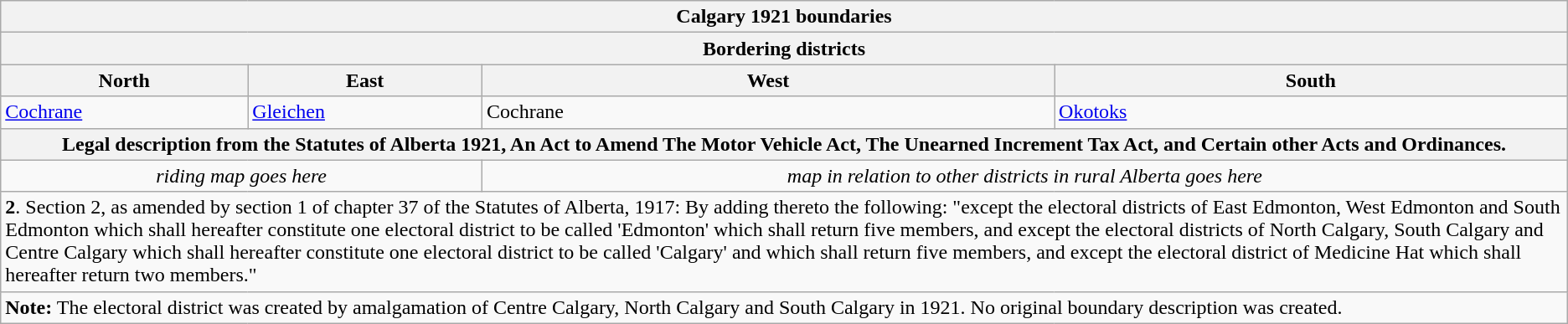<table class="wikitable collapsible collapsed">
<tr>
<th colspan=4>Calgary 1921 boundaries</th>
</tr>
<tr>
<th colspan=4>Bordering districts</th>
</tr>
<tr>
<th>North</th>
<th>East</th>
<th>West</th>
<th>South</th>
</tr>
<tr>
<td><a href='#'>Cochrane</a></td>
<td><a href='#'>Gleichen</a></td>
<td>Cochrane</td>
<td><a href='#'>Okotoks</a></td>
</tr>
<tr>
<th colspan=4>Legal description from the Statutes of Alberta 1921, An Act to Amend The Motor Vehicle Act, The Unearned Increment Tax Act, and Certain other Acts and Ordinances.</th>
</tr>
<tr>
<td colspan=2 align=center><em>riding map goes here</em></td>
<td colspan=2 align=center><em>map in relation to other districts in rural Alberta goes here</em></td>
</tr>
<tr>
<td colspan=4><strong>2</strong>. Section 2, as amended by section 1 of chapter 37 of the Statutes of Alberta, 1917: By adding thereto the following: "except the electoral districts of East Edmonton, West Edmonton and South Edmonton which shall hereafter constitute one electoral district to be called 'Edmonton' which shall return five members, and except the electoral districts of North Calgary, South Calgary and Centre Calgary which shall hereafter constitute one electoral district to be called 'Calgary' and which shall return five members, and except the electoral district of Medicine Hat which shall hereafter return two members."</td>
</tr>
<tr>
<td colspan=4><strong>Note:</strong> The electoral district was created by amalgamation of Centre Calgary, North Calgary and South Calgary in 1921. No original boundary description was created.</td>
</tr>
</table>
